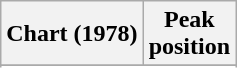<table class="wikitable sortable plainrowheaders" style="text-align:center">
<tr>
<th scope="col">Chart (1978)</th>
<th scope="col">Peak<br> position</th>
</tr>
<tr>
</tr>
<tr>
</tr>
<tr>
</tr>
<tr>
</tr>
</table>
